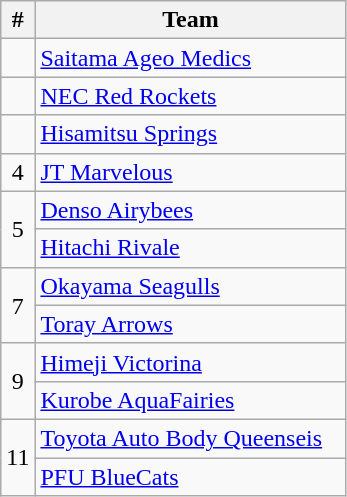<table class="wikitable">
<tr>
<th>#</th>
<th width="200">Team</th>
</tr>
<tr>
<td align="center"></td>
<td><a href='#'>Saitama Ageo Medics</a></td>
</tr>
<tr>
<td align="center"></td>
<td><a href='#'>NEC Red Rockets</a></td>
</tr>
<tr>
<td align="center"></td>
<td><a href='#'>Hisamitsu Springs</a></td>
</tr>
<tr>
<td align="center">4</td>
<td><a href='#'>JT Marvelous</a></td>
</tr>
<tr>
<td rowspan="2" align="center">5</td>
<td><a href='#'>Denso Airybees</a></td>
</tr>
<tr>
<td><a href='#'>Hitachi Rivale</a></td>
</tr>
<tr>
<td rowspan="2" align="center">7</td>
<td><a href='#'>Okayama Seagulls</a></td>
</tr>
<tr>
<td><a href='#'>Toray Arrows</a></td>
</tr>
<tr>
<td rowspan="2" align="center">9</td>
<td><a href='#'>Himeji Victorina</a></td>
</tr>
<tr>
<td><a href='#'>Kurobe AquaFairies</a></td>
</tr>
<tr>
<td rowspan="2" align="center">11</td>
<td><a href='#'>Toyota Auto Body Queenseis</a></td>
</tr>
<tr>
<td><a href='#'>PFU BlueCats</a></td>
</tr>
</table>
